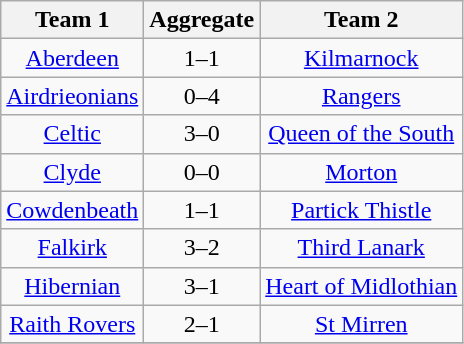<table class="wikitable" style="text-align: center">
<tr>
<th>Team 1</th>
<th>Aggregate</th>
<th>Team 2</th>
</tr>
<tr>
<td><a href='#'>Aberdeen</a></td>
<td>1–1</td>
<td><a href='#'>Kilmarnock</a></td>
</tr>
<tr>
<td><a href='#'>Airdrieonians</a></td>
<td>0–4</td>
<td><a href='#'>Rangers</a></td>
</tr>
<tr>
<td><a href='#'>Celtic</a></td>
<td>3–0</td>
<td><a href='#'>Queen of the South</a></td>
</tr>
<tr>
<td><a href='#'>Clyde</a></td>
<td>0–0</td>
<td><a href='#'>Morton</a></td>
</tr>
<tr>
<td><a href='#'>Cowdenbeath</a></td>
<td>1–1</td>
<td><a href='#'>Partick Thistle</a></td>
</tr>
<tr>
<td><a href='#'>Falkirk</a></td>
<td>3–2</td>
<td><a href='#'>Third Lanark</a></td>
</tr>
<tr>
<td><a href='#'>Hibernian</a></td>
<td>3–1</td>
<td><a href='#'>Heart of Midlothian</a></td>
</tr>
<tr>
<td><a href='#'>Raith Rovers</a></td>
<td>2–1</td>
<td><a href='#'>St Mirren</a></td>
</tr>
<tr>
</tr>
</table>
